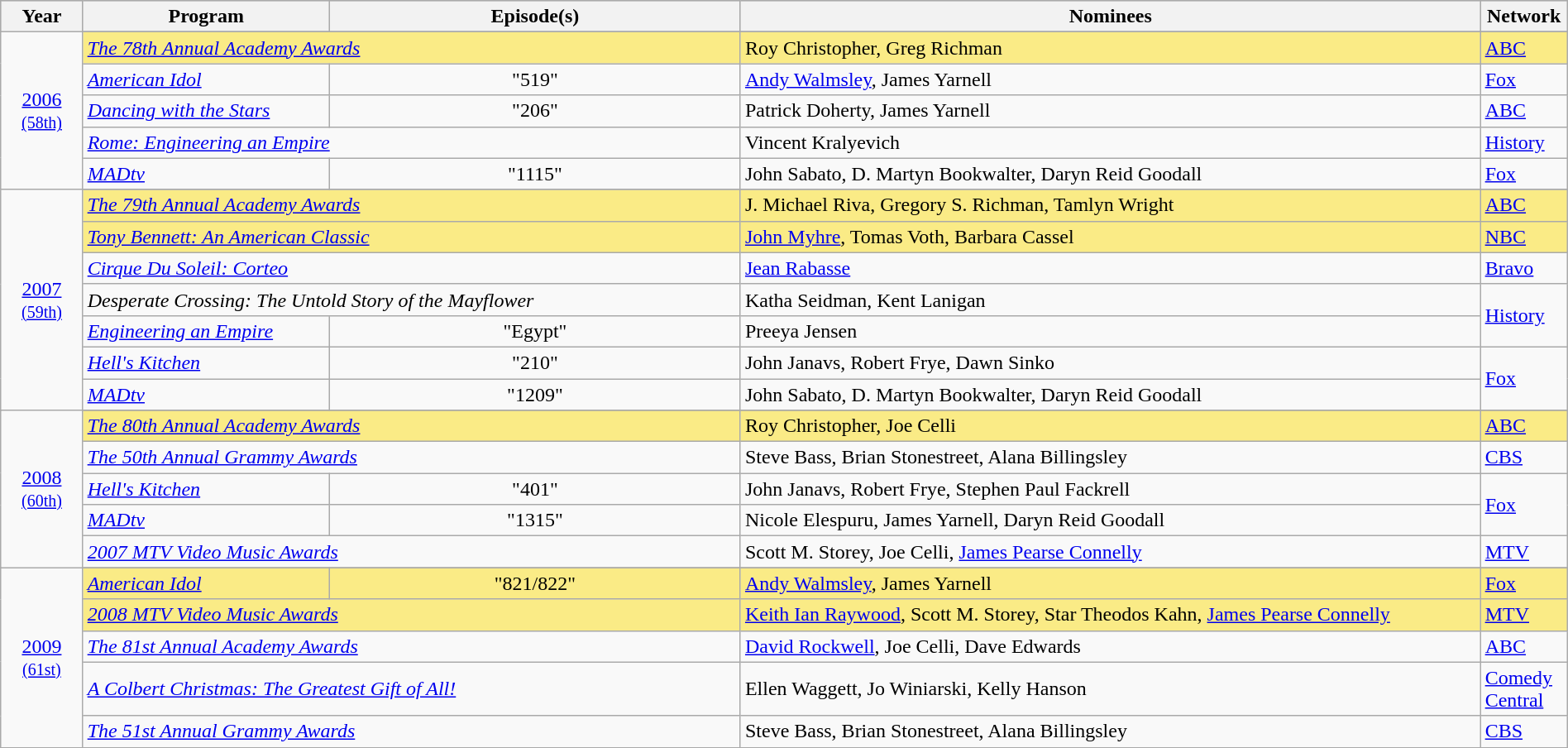<table class="wikitable" style="width:100%">
<tr bgcolor="#bebebe">
<th width="5%">Year</th>
<th width="15%">Program</th>
<th width="25%">Episode(s)</th>
<th width="45%">Nominees</th>
<th width="5%">Network</th>
</tr>
<tr>
<td rowspan=6 style="text-align:center"><a href='#'>2006</a><br><small><a href='#'>(58th)</a></small><br></td>
</tr>
<tr style="background:#FAEB86">
<td colspan=2><em><a href='#'>The 78th Annual Academy Awards</a></em></td>
<td>Roy Christopher, Greg Richman</td>
<td><a href='#'>ABC</a></td>
</tr>
<tr>
<td><em><a href='#'>American Idol</a></em></td>
<td align=center>"519"</td>
<td><a href='#'>Andy Walmsley</a>, James Yarnell</td>
<td><a href='#'>Fox</a></td>
</tr>
<tr>
<td><em><a href='#'>Dancing with the Stars</a></em></td>
<td align=center>"206"</td>
<td>Patrick Doherty, James Yarnell</td>
<td><a href='#'>ABC</a></td>
</tr>
<tr>
<td colspan=2><em><a href='#'>Rome: Engineering an Empire</a></em></td>
<td>Vincent Kralyevich</td>
<td><a href='#'>History</a></td>
</tr>
<tr>
<td><em><a href='#'>MADtv</a></em></td>
<td align=center>"1115"</td>
<td>John Sabato, D. Martyn Bookwalter, Daryn Reid Goodall</td>
<td><a href='#'>Fox</a></td>
</tr>
<tr>
<td rowspan=8 style="text-align:center"><a href='#'>2007</a><br><small><a href='#'>(59th)</a></small><br></td>
</tr>
<tr style="background:#FAEB86">
<td colspan=2><em><a href='#'>The 79th Annual Academy Awards</a></em></td>
<td>J. Michael Riva, Gregory S. Richman, Tamlyn Wright</td>
<td><a href='#'>ABC</a></td>
</tr>
<tr style="background:#FAEB86">
<td colspan=2><em><a href='#'>Tony Bennett: An American Classic</a></em></td>
<td><a href='#'>John Myhre</a>, Tomas Voth, Barbara Cassel</td>
<td><a href='#'>NBC</a></td>
</tr>
<tr>
<td colspan=2><em><a href='#'>Cirque Du Soleil: Corteo</a></em></td>
<td><a href='#'>Jean Rabasse</a></td>
<td><a href='#'>Bravo</a></td>
</tr>
<tr>
<td colspan=2><em>Desperate Crossing: The Untold Story of the Mayflower</em></td>
<td>Katha Seidman, Kent Lanigan</td>
<td rowspan=2><a href='#'>History</a></td>
</tr>
<tr>
<td><em><a href='#'>Engineering an Empire</a></em></td>
<td align=center>"Egypt"</td>
<td>Preeya Jensen</td>
</tr>
<tr>
<td><em><a href='#'>Hell's Kitchen</a></em></td>
<td align=center>"210"</td>
<td>John Janavs, Robert Frye, Dawn Sinko</td>
<td rowspan=2><a href='#'>Fox</a></td>
</tr>
<tr>
<td><em><a href='#'>MADtv</a></em></td>
<td align=center>"1209"</td>
<td>John Sabato, D. Martyn Bookwalter, Daryn Reid Goodall</td>
</tr>
<tr>
<td rowspan=6 style="text-align:center"><a href='#'>2008</a><br><small><a href='#'>(60th)</a></small><br></td>
</tr>
<tr style="background:#FAEB86">
<td colspan=2><em><a href='#'>The 80th Annual Academy Awards</a></em></td>
<td>Roy Christopher, Joe Celli</td>
<td><a href='#'>ABC</a></td>
</tr>
<tr>
<td colspan=2><em><a href='#'>The 50th Annual Grammy Awards</a></em></td>
<td>Steve Bass, Brian Stonestreet, Alana Billingsley</td>
<td><a href='#'>CBS</a></td>
</tr>
<tr>
<td><em><a href='#'>Hell's Kitchen</a></em></td>
<td align=center>"401"</td>
<td>John Janavs, Robert Frye, Stephen Paul Fackrell</td>
<td rowspan=2><a href='#'>Fox</a></td>
</tr>
<tr>
<td><em><a href='#'>MADtv</a></em></td>
<td align=center>"1315"</td>
<td>Nicole Elespuru, James Yarnell, Daryn Reid Goodall</td>
</tr>
<tr>
<td colspan=2><em><a href='#'>2007 MTV Video Music Awards</a></em></td>
<td>Scott M. Storey, Joe Celli, <a href='#'>James Pearse Connelly</a></td>
<td><a href='#'>MTV</a></td>
</tr>
<tr>
<td rowspan=6 style="text-align:center"><a href='#'>2009</a><br><small><a href='#'>(61st)</a></small><br></td>
</tr>
<tr style="background:#FAEB86">
<td><em><a href='#'>American Idol</a></em></td>
<td align=center>"821/822"</td>
<td><a href='#'>Andy Walmsley</a>, James Yarnell</td>
<td><a href='#'>Fox</a></td>
</tr>
<tr style="background:#FAEB86">
<td colspan=2><em><a href='#'>2008 MTV Video Music Awards</a></em></td>
<td><a href='#'>Keith Ian Raywood</a>, Scott M. Storey, Star Theodos Kahn, <a href='#'>James Pearse Connelly</a></td>
<td><a href='#'>MTV</a></td>
</tr>
<tr>
<td colspan=2><em><a href='#'>The 81st Annual Academy Awards</a></em></td>
<td><a href='#'>David Rockwell</a>, Joe Celli, Dave Edwards</td>
<td><a href='#'>ABC</a></td>
</tr>
<tr>
<td colspan=2><em><a href='#'>A Colbert Christmas: The Greatest Gift of All!</a></em></td>
<td>Ellen Waggett, Jo Winiarski, Kelly Hanson</td>
<td><a href='#'>Comedy Central</a></td>
</tr>
<tr>
<td colspan=2><em><a href='#'>The 51st Annual Grammy Awards</a></em></td>
<td>Steve Bass, Brian Stonestreet, Alana Billingsley</td>
<td><a href='#'>CBS</a></td>
</tr>
<tr>
</tr>
</table>
